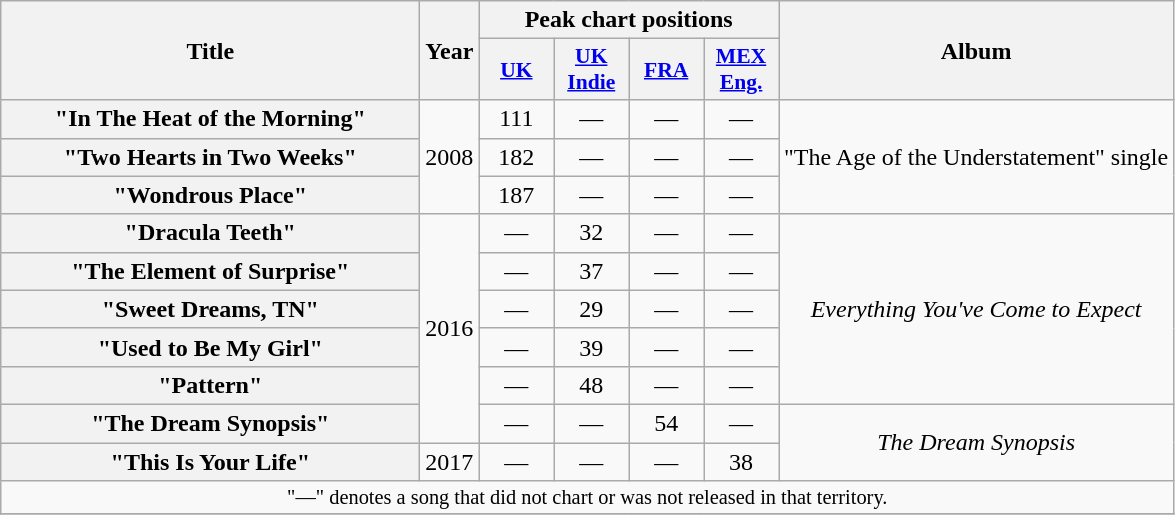<table class="wikitable plainrowheaders" style="text-align:center;">
<tr>
<th scope="col" rowspan="2" style="width:17em;">Title</th>
<th scope="col" rowspan="2">Year</th>
<th scope="col" colspan="4">Peak chart positions</th>
<th scope="col" rowspan="2">Album</th>
</tr>
<tr>
<th scope="col" style="width:3em;font-size:90%;"><a href='#'>UK</a><br></th>
<th scope="col" style="width:3em;font-size:90%;"><a href='#'>UK<br>Indie</a><br></th>
<th scope="col" style="width:3em;font-size:90%;"><a href='#'>FRA</a><br></th>
<th scope="col" style="width:3em;font-size:90%;"><a href='#'>MEX<br>Eng.</a><br></th>
</tr>
<tr>
<th scope="row">"In The Heat of the Morning"</th>
<td rowspan="3">2008</td>
<td>111</td>
<td>—</td>
<td>—</td>
<td>—</td>
<td rowspan="3">"The Age of the Understatement" single</td>
</tr>
<tr>
<th scope="row">"Two Hearts in Two Weeks"</th>
<td>182</td>
<td>—</td>
<td>—</td>
<td>—</td>
</tr>
<tr>
<th scope="row">"Wondrous Place"</th>
<td>187</td>
<td>—</td>
<td>—</td>
<td>—</td>
</tr>
<tr>
<th scope="row">"Dracula Teeth"</th>
<td rowspan="6">2016</td>
<td>—</td>
<td>32</td>
<td>—</td>
<td>—</td>
<td rowspan="5"><em>Everything You've Come to Expect</em></td>
</tr>
<tr>
<th scope="row">"The Element of Surprise"</th>
<td>—</td>
<td>37</td>
<td>—</td>
<td>—</td>
</tr>
<tr>
<th scope="row">"Sweet Dreams, TN"</th>
<td>—</td>
<td>29</td>
<td>—</td>
<td>—</td>
</tr>
<tr>
<th scope="row">"Used to Be My Girl"</th>
<td>—</td>
<td>39</td>
<td>—</td>
<td>—</td>
</tr>
<tr>
<th scope="row">"Pattern"</th>
<td>—</td>
<td>48</td>
<td>—</td>
<td>—</td>
</tr>
<tr>
<th scope="row">"The Dream Synopsis"</th>
<td>—</td>
<td>—</td>
<td>54</td>
<td>—</td>
<td rowspan="2"><em>The Dream Synopsis</em></td>
</tr>
<tr>
<th scope="row">"This Is Your Life"</th>
<td>2017</td>
<td>—</td>
<td>—</td>
<td>—</td>
<td>38</td>
</tr>
<tr>
<td colspan="13" style="font-size:85%">"—" denotes a song that did not chart or was not released in that territory.</td>
</tr>
<tr>
</tr>
</table>
